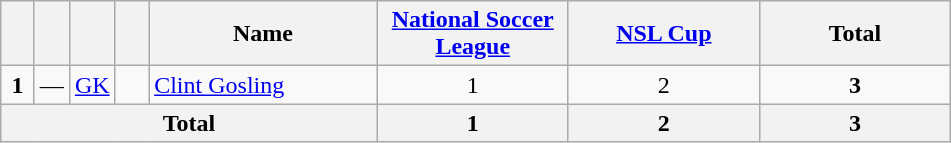<table class="wikitable" style="text-align:center">
<tr>
<th width=15></th>
<th width=15></th>
<th width=15></th>
<th width=15></th>
<th width=145>Name</th>
<th width=120><a href='#'>National Soccer League</a></th>
<th width=120><a href='#'>NSL Cup</a></th>
<th width=120>Total</th>
</tr>
<tr>
<td><strong>1</strong></td>
<td>—</td>
<td><a href='#'>GK</a></td>
<td></td>
<td align=left><a href='#'>Clint Gosling</a></td>
<td>1</td>
<td>2</td>
<td><strong>3</strong></td>
</tr>
<tr>
<th colspan="5"><strong>Total</strong></th>
<th>1</th>
<th>2</th>
<th>3</th>
</tr>
</table>
